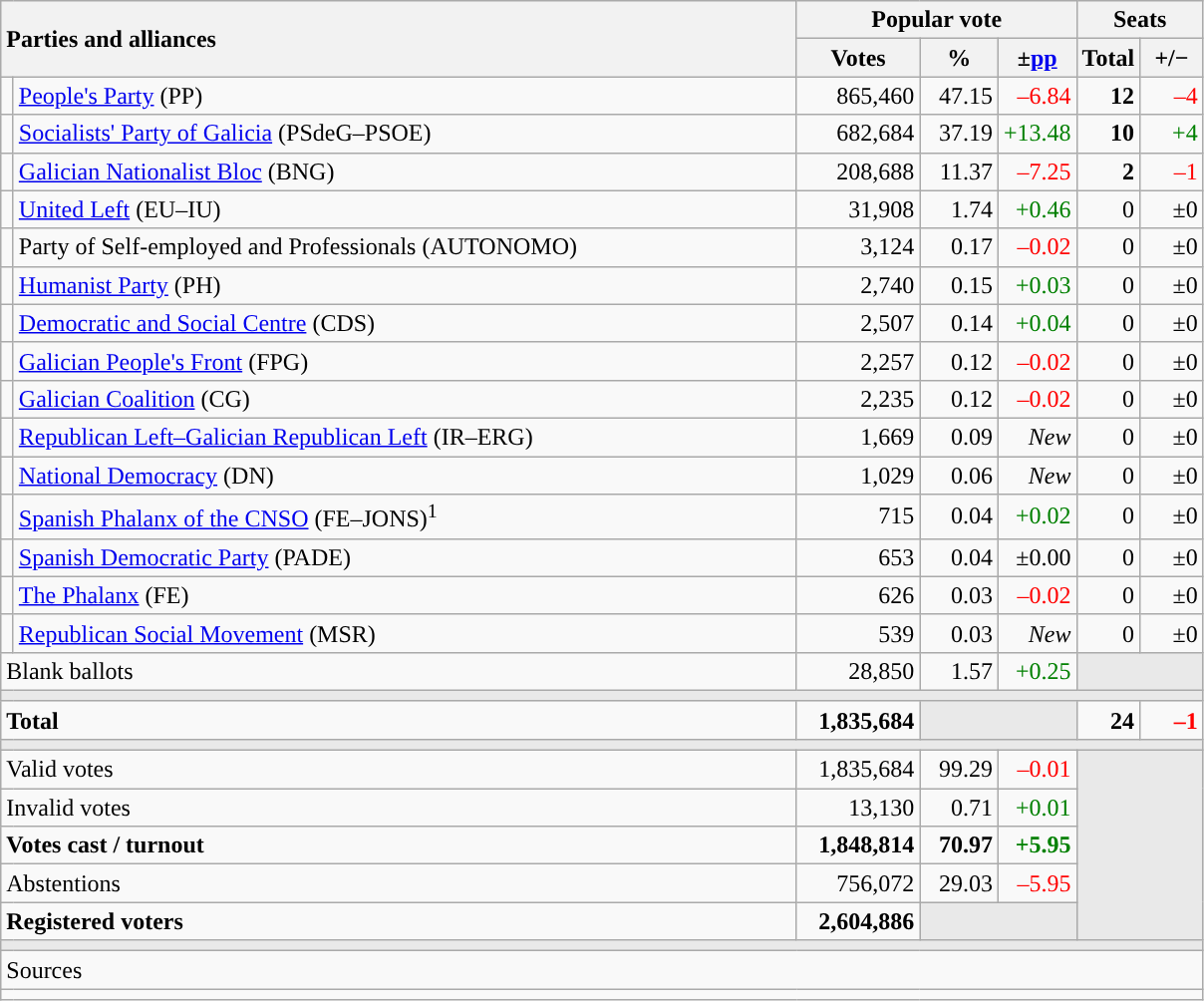<table class="wikitable" style="text-align:right;">
<tr>
<th style="text-align:left;" rowspan="2" colspan="2" width="525">Parties and alliances</th>
<th colspan="3">Popular vote</th>
<th colspan="2">Seats</th>
</tr>
<tr>
<th width="75">Votes</th>
<th width="45">%</th>
<th width="45">±<a href='#'>pp</a></th>
<th width="35">Total</th>
<th width="35">+/−</th>
</tr>
<tr>
<td width="1" style="color:inherit;background:"></td>
<td align="left"><a href='#'>People's Party</a> (PP)</td>
<td>865,460</td>
<td>47.15</td>
<td style="color:red;">–6.84</td>
<td><strong>12</strong></td>
<td style="color:red;">–4</td>
</tr>
<tr>
<td style="color:inherit;background:"></td>
<td align="left"><a href='#'>Socialists' Party of Galicia</a> (PSdeG–PSOE)</td>
<td>682,684</td>
<td>37.19</td>
<td style="color:green;">+13.48</td>
<td><strong>10</strong></td>
<td style="color:green;">+4</td>
</tr>
<tr>
<td style="color:inherit;background:"></td>
<td align="left"><a href='#'>Galician Nationalist Bloc</a> (BNG)</td>
<td>208,688</td>
<td>11.37</td>
<td style="color:red;">–7.25</td>
<td><strong>2</strong></td>
<td style="color:red;">–1</td>
</tr>
<tr>
<td style="color:inherit;background:"></td>
<td align="left"><a href='#'>United Left</a> (EU–IU)</td>
<td>31,908</td>
<td>1.74</td>
<td style="color:green;">+0.46</td>
<td>0</td>
<td>±0</td>
</tr>
<tr>
<td style="color:inherit;background:"></td>
<td align="left">Party of Self-employed and Professionals (AUTONOMO)</td>
<td>3,124</td>
<td>0.17</td>
<td style="color:red;">–0.02</td>
<td>0</td>
<td>±0</td>
</tr>
<tr>
<td style="color:inherit;background:"></td>
<td align="left"><a href='#'>Humanist Party</a> (PH)</td>
<td>2,740</td>
<td>0.15</td>
<td style="color:green;">+0.03</td>
<td>0</td>
<td>±0</td>
</tr>
<tr>
<td style="color:inherit;background:"></td>
<td align="left"><a href='#'>Democratic and Social Centre</a> (CDS)</td>
<td>2,507</td>
<td>0.14</td>
<td style="color:green;">+0.04</td>
<td>0</td>
<td>±0</td>
</tr>
<tr>
<td style="color:inherit;background:"></td>
<td align="left"><a href='#'>Galician People's Front</a> (FPG)</td>
<td>2,257</td>
<td>0.12</td>
<td style="color:red;">–0.02</td>
<td>0</td>
<td>±0</td>
</tr>
<tr>
<td style="color:inherit;background:"></td>
<td align="left"><a href='#'>Galician Coalition</a> (CG)</td>
<td>2,235</td>
<td>0.12</td>
<td style="color:red;">–0.02</td>
<td>0</td>
<td>±0</td>
</tr>
<tr>
<td style="color:inherit;background:"></td>
<td align="left"><a href='#'>Republican Left–Galician Republican Left</a> (IR–ERG)</td>
<td>1,669</td>
<td>0.09</td>
<td><em>New</em></td>
<td>0</td>
<td>±0</td>
</tr>
<tr>
<td style="color:inherit;background:"></td>
<td align="left"><a href='#'>National Democracy</a> (DN)</td>
<td>1,029</td>
<td>0.06</td>
<td><em>New</em></td>
<td>0</td>
<td>±0</td>
</tr>
<tr>
<td style="color:inherit;background:"></td>
<td align="left"><a href='#'>Spanish Phalanx of the CNSO</a> (FE–JONS)<sup>1</sup></td>
<td>715</td>
<td>0.04</td>
<td style="color:green;">+0.02</td>
<td>0</td>
<td>±0</td>
</tr>
<tr>
<td style="color:inherit;background:"></td>
<td align="left"><a href='#'>Spanish Democratic Party</a> (PADE)</td>
<td>653</td>
<td>0.04</td>
<td>±0.00</td>
<td>0</td>
<td>±0</td>
</tr>
<tr>
<td style="color:inherit;background:"></td>
<td align="left"><a href='#'>The Phalanx</a> (FE)</td>
<td>626</td>
<td>0.03</td>
<td style="color:red;">–0.02</td>
<td>0</td>
<td>±0</td>
</tr>
<tr>
<td style="color:inherit;background:"></td>
<td align="left"><a href='#'>Republican Social Movement</a> (MSR)</td>
<td>539</td>
<td>0.03</td>
<td><em>New</em></td>
<td>0</td>
<td>±0</td>
</tr>
<tr>
<td align="left" colspan="2">Blank ballots</td>
<td>28,850</td>
<td>1.57</td>
<td style="color:green;">+0.25</td>
<td bgcolor="#E9E9E9" colspan="2"></td>
</tr>
<tr>
<td colspan="7" bgcolor="#E9E9E9"></td>
</tr>
<tr style="font-weight:bold;">
<td align="left" colspan="2">Total</td>
<td>1,835,684</td>
<td bgcolor="#E9E9E9" colspan="2"></td>
<td>24</td>
<td style="color:red;">–1</td>
</tr>
<tr>
<td colspan="7" bgcolor="#E9E9E9"></td>
</tr>
<tr>
<td align="left" colspan="2">Valid votes</td>
<td>1,835,684</td>
<td>99.29</td>
<td style="color:red;">–0.01</td>
<td bgcolor="#E9E9E9" colspan="2" rowspan="5"></td>
</tr>
<tr>
<td align="left" colspan="2">Invalid votes</td>
<td>13,130</td>
<td>0.71</td>
<td style="color:green;">+0.01</td>
</tr>
<tr style="font-weight:bold;">
<td align="left" colspan="2">Votes cast / turnout</td>
<td>1,848,814</td>
<td>70.97</td>
<td style="color:green;">+5.95</td>
</tr>
<tr>
<td align="left" colspan="2">Abstentions</td>
<td>756,072</td>
<td>29.03</td>
<td style="color:red;">–5.95</td>
</tr>
<tr style="font-weight:bold;">
<td align="left" colspan="2">Registered voters</td>
<td>2,604,886</td>
<td bgcolor="#E9E9E9" colspan="2"></td>
</tr>
<tr>
<td colspan="7" bgcolor="#E9E9E9"></td>
</tr>
<tr>
<td align="left" colspan="7">Sources</td>
</tr>
<tr>
<td colspan="7" style="text-align:left; max-width:790px;"></td>
</tr>
</table>
